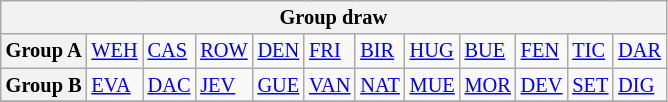<table class="wikitable" style="text-align:center; font-size:85%">
<tr>
<th colspan="12">Group draw</th>
</tr>
<tr>
<th>Group A</th>
<td align="left"> <a href='#'>WEH</a></td>
<td align="left"> <a href='#'>CAS</a></td>
<td align="left"> <a href='#'>ROW</a></td>
<td align="left"> <a href='#'>DEN</a></td>
<td align="left"> <a href='#'>FRI</a></td>
<td align="left"> <a href='#'>BIR</a></td>
<td align="left"> <a href='#'>HUG</a></td>
<td align="left"> <a href='#'>BUE</a></td>
<td align="left"> <a href='#'>FEN</a></td>
<td align="left"> <a href='#'>TIC</a></td>
<td align="left"> <a href='#'>DAR</a></td>
</tr>
<tr>
<th>Group B</th>
<td align="left"> <a href='#'>EVA</a></td>
<td align="left"> <a href='#'>DAC</a></td>
<td align="left"> <a href='#'>JEV</a></td>
<td align="left"> <a href='#'>GUE</a></td>
<td align="left"> <a href='#'>VAN</a></td>
<td align="left"> <a href='#'>NAT</a></td>
<td align="left"> <a href='#'>MUE</a></td>
<td align="left"> <a href='#'>MOR</a></td>
<td align="left"> <a href='#'>DEV</a></td>
<td align="left"> <a href='#'>SET</a></td>
<td align="left"> <a href='#'>DIG</a></td>
</tr>
<tr>
</tr>
</table>
